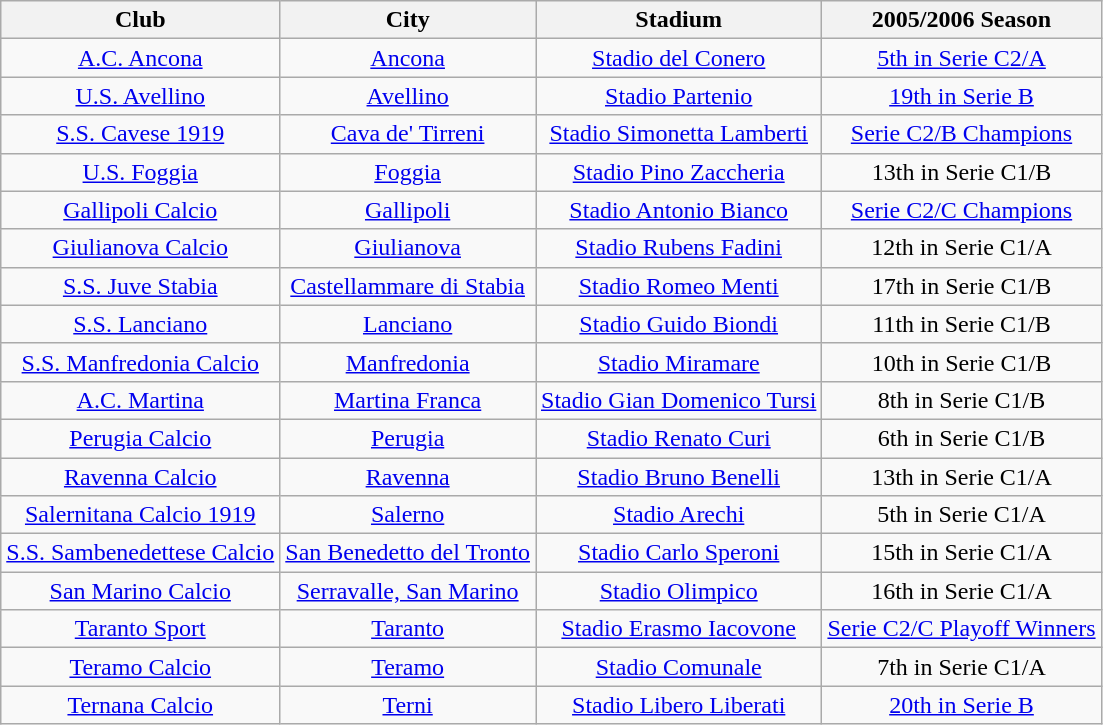<table class="wikitable" style="text-align: center;">
<tr>
<th>Club</th>
<th>City</th>
<th>Stadium</th>
<th>2005/2006 Season</th>
</tr>
<tr>
<td><a href='#'>A.C. Ancona</a></td>
<td><a href='#'>Ancona</a></td>
<td><a href='#'>Stadio del Conero</a></td>
<td><a href='#'>5th in Serie C2/A</a></td>
</tr>
<tr>
<td><a href='#'>U.S. Avellino</a></td>
<td><a href='#'>Avellino</a></td>
<td><a href='#'>Stadio Partenio</a></td>
<td><a href='#'>19th in Serie B</a></td>
</tr>
<tr>
<td><a href='#'>S.S. Cavese 1919</a></td>
<td><a href='#'>Cava de' Tirreni</a></td>
<td><a href='#'>Stadio Simonetta Lamberti</a></td>
<td><a href='#'>Serie C2/B Champions</a></td>
</tr>
<tr>
<td><a href='#'>U.S. Foggia</a></td>
<td><a href='#'>Foggia</a></td>
<td><a href='#'>Stadio Pino Zaccheria</a></td>
<td>13th in Serie C1/B</td>
</tr>
<tr>
<td><a href='#'>Gallipoli Calcio</a></td>
<td><a href='#'>Gallipoli</a></td>
<td><a href='#'>Stadio Antonio Bianco</a></td>
<td><a href='#'>Serie C2/C Champions</a></td>
</tr>
<tr>
<td><a href='#'>Giulianova Calcio</a></td>
<td><a href='#'>Giulianova</a></td>
<td><a href='#'>Stadio Rubens Fadini</a></td>
<td>12th in Serie C1/A</td>
</tr>
<tr>
<td><a href='#'>S.S. Juve Stabia</a></td>
<td><a href='#'>Castellammare di Stabia</a></td>
<td><a href='#'>Stadio Romeo Menti</a></td>
<td>17th in Serie C1/B</td>
</tr>
<tr>
<td><a href='#'>S.S. Lanciano</a></td>
<td><a href='#'>Lanciano</a></td>
<td><a href='#'>Stadio Guido Biondi</a></td>
<td>11th in Serie C1/B</td>
</tr>
<tr>
<td><a href='#'>S.S. Manfredonia Calcio</a></td>
<td><a href='#'>Manfredonia</a></td>
<td><a href='#'>Stadio Miramare</a></td>
<td>10th in Serie C1/B</td>
</tr>
<tr>
<td><a href='#'>A.C. Martina</a></td>
<td><a href='#'>Martina Franca</a></td>
<td><a href='#'>Stadio Gian Domenico Tursi</a></td>
<td>8th in Serie C1/B</td>
</tr>
<tr>
<td><a href='#'>Perugia Calcio</a></td>
<td><a href='#'>Perugia</a></td>
<td><a href='#'>Stadio Renato Curi</a></td>
<td>6th in Serie C1/B</td>
</tr>
<tr>
<td><a href='#'>Ravenna Calcio</a></td>
<td><a href='#'>Ravenna</a></td>
<td><a href='#'>Stadio Bruno Benelli</a></td>
<td>13th in Serie C1/A</td>
</tr>
<tr>
<td><a href='#'>Salernitana Calcio 1919</a></td>
<td><a href='#'>Salerno</a></td>
<td><a href='#'>Stadio Arechi</a></td>
<td>5th in Serie C1/A</td>
</tr>
<tr>
<td><a href='#'>S.S. Sambenedettese Calcio</a></td>
<td><a href='#'>San Benedetto del Tronto</a></td>
<td><a href='#'>Stadio Carlo Speroni</a></td>
<td>15th in Serie C1/A</td>
</tr>
<tr>
<td><a href='#'>San Marino Calcio</a></td>
<td><a href='#'>Serravalle, San Marino</a></td>
<td><a href='#'>Stadio Olimpico</a></td>
<td>16th in Serie C1/A</td>
</tr>
<tr>
<td><a href='#'>Taranto Sport</a></td>
<td><a href='#'>Taranto</a></td>
<td><a href='#'>Stadio Erasmo Iacovone</a></td>
<td><a href='#'>Serie C2/C Playoff Winners</a></td>
</tr>
<tr>
<td><a href='#'>Teramo Calcio</a></td>
<td><a href='#'>Teramo</a></td>
<td><a href='#'>Stadio Comunale</a></td>
<td>7th in Serie C1/A</td>
</tr>
<tr>
<td><a href='#'>Ternana Calcio</a></td>
<td><a href='#'>Terni</a></td>
<td><a href='#'>Stadio Libero Liberati</a></td>
<td><a href='#'>20th in Serie B</a></td>
</tr>
</table>
